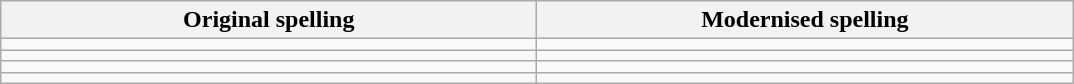<table class="wikitable">
<tr>
<th width="350">Original spelling</th>
<th width="350">Modernised spelling</th>
</tr>
<tr>
<td></td>
<td></td>
</tr>
<tr>
<td></td>
<td></td>
</tr>
<tr>
<td></td>
<td></td>
</tr>
<tr>
<td></td>
<td></td>
</tr>
</table>
